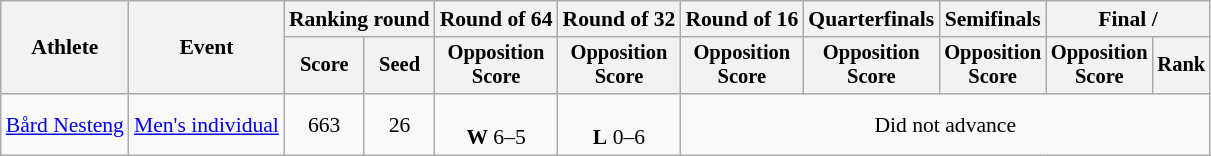<table class="wikitable" style="font-size:90%">
<tr>
<th rowspan=2>Athlete</th>
<th rowspan=2>Event</th>
<th colspan="2">Ranking round</th>
<th>Round of 64</th>
<th>Round of 32</th>
<th>Round of 16</th>
<th>Quarterfinals</th>
<th>Semifinals</th>
<th colspan="2">Final / </th>
</tr>
<tr style="font-size:95%">
<th>Score</th>
<th>Seed</th>
<th>Opposition<br>Score</th>
<th>Opposition<br>Score</th>
<th>Opposition<br>Score</th>
<th>Opposition<br>Score</th>
<th>Opposition<br>Score</th>
<th>Opposition<br>Score</th>
<th>Rank</th>
</tr>
<tr align=center>
<td align=left><a href='#'>Bård Nesteng</a></td>
<td align=left><a href='#'>Men's individual</a></td>
<td>663</td>
<td>26</td>
<td><br><strong>W</strong> 6–5</td>
<td><br><strong>L</strong> 0–6</td>
<td colspan=5>Did not advance</td>
</tr>
</table>
